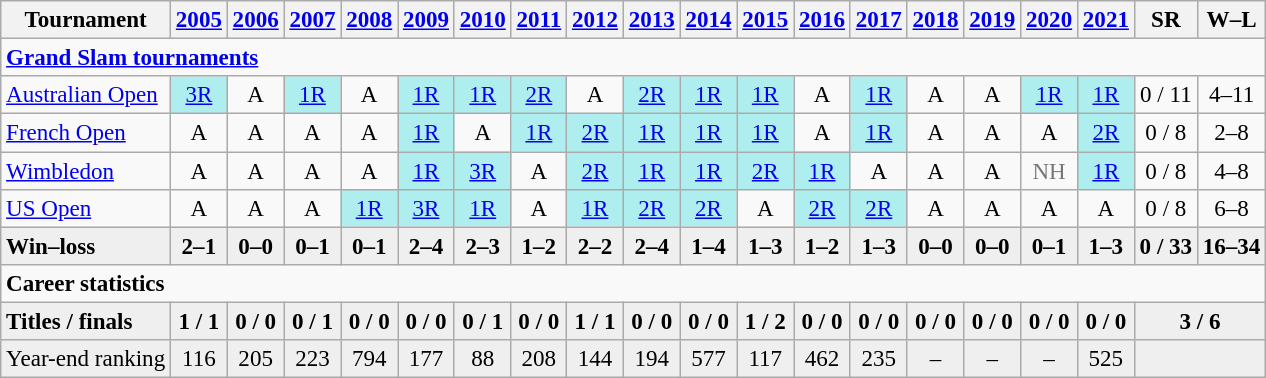<table class=wikitable style=text-align:center;font-size:96%>
<tr>
<th>Tournament</th>
<th><a href='#'>2005</a></th>
<th><a href='#'>2006</a></th>
<th><a href='#'>2007</a></th>
<th><a href='#'>2008</a></th>
<th><a href='#'>2009</a></th>
<th><a href='#'>2010</a></th>
<th><a href='#'>2011</a></th>
<th><a href='#'>2012</a></th>
<th><a href='#'>2013</a></th>
<th><a href='#'>2014</a></th>
<th><a href='#'>2015</a></th>
<th><a href='#'>2016</a></th>
<th><a href='#'>2017</a></th>
<th><a href='#'>2018</a></th>
<th><a href='#'>2019</a></th>
<th><a href='#'>2020</a></th>
<th><a href='#'>2021</a></th>
<th>SR</th>
<th>W–L</th>
</tr>
<tr>
<td colspan=22 style=text-align:left><strong><a href='#'>Grand Slam tournaments</a></strong></td>
</tr>
<tr>
<td align=left><a href='#'>Australian Open</a></td>
<td bgcolor=afeeee><a href='#'>3R</a></td>
<td>A</td>
<td bgcolor=afeeee><a href='#'>1R</a></td>
<td>A</td>
<td bgcolor=afeeee><a href='#'>1R</a></td>
<td bgcolor=afeeee><a href='#'>1R</a></td>
<td bgcolor=afeeee><a href='#'>2R</a></td>
<td>A</td>
<td bgcolor=afeeee><a href='#'>2R</a></td>
<td bgcolor=afeeee><a href='#'>1R</a></td>
<td bgcolor=afeeee><a href='#'>1R</a></td>
<td>A</td>
<td bgcolor=afeeee><a href='#'>1R</a></td>
<td>A</td>
<td>A</td>
<td bgcolor=afeeee><a href='#'>1R</a></td>
<td bgcolor=afeeee><a href='#'>1R</a></td>
<td>0 / 11</td>
<td>4–11</td>
</tr>
<tr>
<td align=left><a href='#'>French Open</a></td>
<td>A</td>
<td>A</td>
<td>A</td>
<td>A</td>
<td bgcolor=afeeee><a href='#'>1R</a></td>
<td>A</td>
<td bgcolor=afeeee><a href='#'>1R</a></td>
<td bgcolor=afeeee><a href='#'>2R</a></td>
<td bgcolor=afeeee><a href='#'>1R</a></td>
<td bgcolor=afeeee><a href='#'>1R</a></td>
<td bgcolor=afeeee><a href='#'>1R</a></td>
<td>A</td>
<td bgcolor=afeeee><a href='#'>1R</a></td>
<td>A</td>
<td>A</td>
<td>A</td>
<td bgcolor=afeeee><a href='#'>2R</a></td>
<td>0 / 8</td>
<td>2–8</td>
</tr>
<tr>
<td align=left><a href='#'>Wimbledon</a></td>
<td>A</td>
<td>A</td>
<td>A</td>
<td>A</td>
<td bgcolor=afeeee><a href='#'>1R</a></td>
<td bgcolor=afeeee><a href='#'>3R</a></td>
<td>A</td>
<td bgcolor=afeeee><a href='#'>2R</a></td>
<td bgcolor=afeeee><a href='#'>1R</a></td>
<td bgcolor=afeeee><a href='#'>1R</a></td>
<td bgcolor=afeeee><a href='#'>2R</a></td>
<td bgcolor=afeeee><a href='#'>1R</a></td>
<td>A</td>
<td>A</td>
<td>A</td>
<td style=color:#767676>NH</td>
<td bgcolor=afeeee><a href='#'>1R</a></td>
<td>0 / 8</td>
<td>4–8</td>
</tr>
<tr>
<td align=left><a href='#'>US Open</a></td>
<td>A</td>
<td>A</td>
<td>A</td>
<td bgcolor=afeeee><a href='#'>1R</a></td>
<td bgcolor=afeeee><a href='#'>3R</a></td>
<td bgcolor=afeeee><a href='#'>1R</a></td>
<td>A</td>
<td bgcolor=afeeee><a href='#'>1R</a></td>
<td bgcolor=afeeee><a href='#'>2R</a></td>
<td bgcolor=afeeee><a href='#'>2R</a></td>
<td>A</td>
<td bgcolor=afeeee><a href='#'>2R</a></td>
<td bgcolor=afeeee><a href='#'>2R</a></td>
<td>A</td>
<td>A</td>
<td>A</td>
<td>A</td>
<td>0 / 8</td>
<td>6–8</td>
</tr>
<tr style=font-weight:bold;background:#efefef>
<td style=text-align:left>Win–loss</td>
<td>2–1</td>
<td>0–0</td>
<td>0–1</td>
<td>0–1</td>
<td>2–4</td>
<td>2–3</td>
<td>1–2</td>
<td>2–2</td>
<td>2–4</td>
<td>1–4</td>
<td>1–3</td>
<td>1–2</td>
<td>1–3</td>
<td>0–0</td>
<td>0–0</td>
<td>0–1</td>
<td>1–3</td>
<td>0 / 33</td>
<td>16–34</td>
</tr>
<tr>
<td colspan=22 align=left><strong>Career statistics</strong></td>
</tr>
<tr style=font-weight:bold;background:#efefef>
<td style=text-align:left>Titles / finals</td>
<td>1 / 1</td>
<td>0 / 0</td>
<td>0 / 1</td>
<td>0 / 0</td>
<td>0 / 0</td>
<td>0 / 1</td>
<td>0 / 0</td>
<td>1 / 1</td>
<td>0 / 0</td>
<td>0 / 0</td>
<td>1 / 2</td>
<td>0 / 0</td>
<td>0 / 0</td>
<td>0 / 0</td>
<td>0 / 0</td>
<td>0 / 0</td>
<td>0 / 0</td>
<td colspan=2>3 / 6</td>
</tr>
<tr bgcolor=efefef>
<td align=left>Year-end ranking</td>
<td>116</td>
<td>205</td>
<td>223</td>
<td>794</td>
<td>177</td>
<td>88</td>
<td>208</td>
<td>144</td>
<td>194</td>
<td>577</td>
<td>117</td>
<td>462</td>
<td>235</td>
<td>–</td>
<td>–</td>
<td>–</td>
<td>525</td>
<td colspan=2></td>
</tr>
</table>
